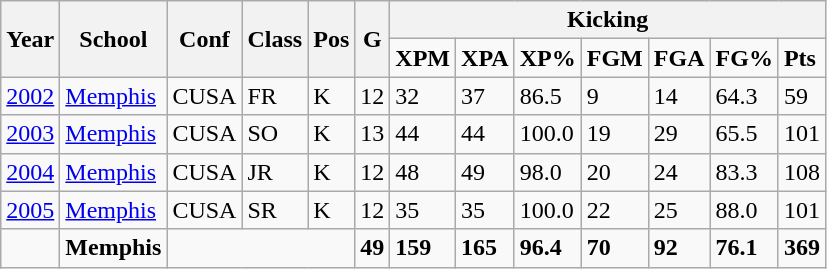<table class="wikitable">
<tr>
<th rowspan="2">Year</th>
<th rowspan="2">School</th>
<th rowspan="2">Conf</th>
<th rowspan="2">Class</th>
<th rowspan="2">Pos</th>
<th rowspan="2">G</th>
<th colspan="7" style="text-align: center; font-weight:bold;">Kicking</th>
</tr>
<tr style="font-weight:bold;">
<td>XPM</td>
<td>XPA</td>
<td>XP%</td>
<td>FGM</td>
<td>FGA</td>
<td>FG%</td>
<td>Pts</td>
</tr>
<tr>
<td><a href='#'>2002</a></td>
<td><a href='#'>Memphis</a></td>
<td>CUSA</td>
<td>FR</td>
<td>K</td>
<td>12</td>
<td>32</td>
<td>37</td>
<td>86.5</td>
<td>9</td>
<td>14</td>
<td>64.3</td>
<td>59</td>
</tr>
<tr>
<td><a href='#'>2003</a></td>
<td><a href='#'>Memphis</a></td>
<td>CUSA</td>
<td>SO</td>
<td>K</td>
<td>13</td>
<td>44</td>
<td>44</td>
<td>100.0</td>
<td>19</td>
<td>29</td>
<td>65.5</td>
<td>101</td>
</tr>
<tr>
<td><a href='#'>2004</a></td>
<td><a href='#'>Memphis</a></td>
<td>CUSA</td>
<td>JR</td>
<td>K</td>
<td>12</td>
<td>48</td>
<td>49</td>
<td>98.0</td>
<td>20</td>
<td>24</td>
<td>83.3</td>
<td>108</td>
</tr>
<tr>
<td><a href='#'>2005</a></td>
<td><a href='#'>Memphis</a></td>
<td>CUSA</td>
<td>SR</td>
<td>K</td>
<td>12</td>
<td>35</td>
<td>35</td>
<td>100.0</td>
<td>22</td>
<td>25</td>
<td>88.0</td>
<td>101</td>
</tr>
<tr style="font-weight:bold;">
<td></td>
<td>Memphis</td>
<td colspan="3"></td>
<td>49</td>
<td>159</td>
<td>165</td>
<td>96.4</td>
<td>70</td>
<td>92</td>
<td>76.1</td>
<td>369</td>
</tr>
</table>
